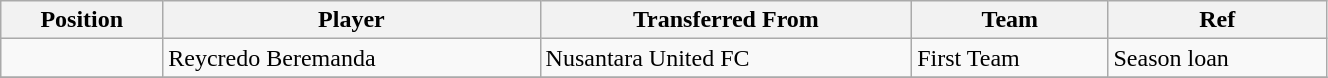<table class="wikitable sortable" style="width:70%; text-align:center; font-size:100%; text-align:left;">
<tr>
<th>Position</th>
<th>Player</th>
<th>Transferred From</th>
<th>Team</th>
<th>Ref</th>
</tr>
<tr>
<td></td>
<td> Reycredo Beremanda</td>
<td> Nusantara United FC</td>
<td>First Team</td>
<td>Season loan </td>
</tr>
<tr>
</tr>
</table>
